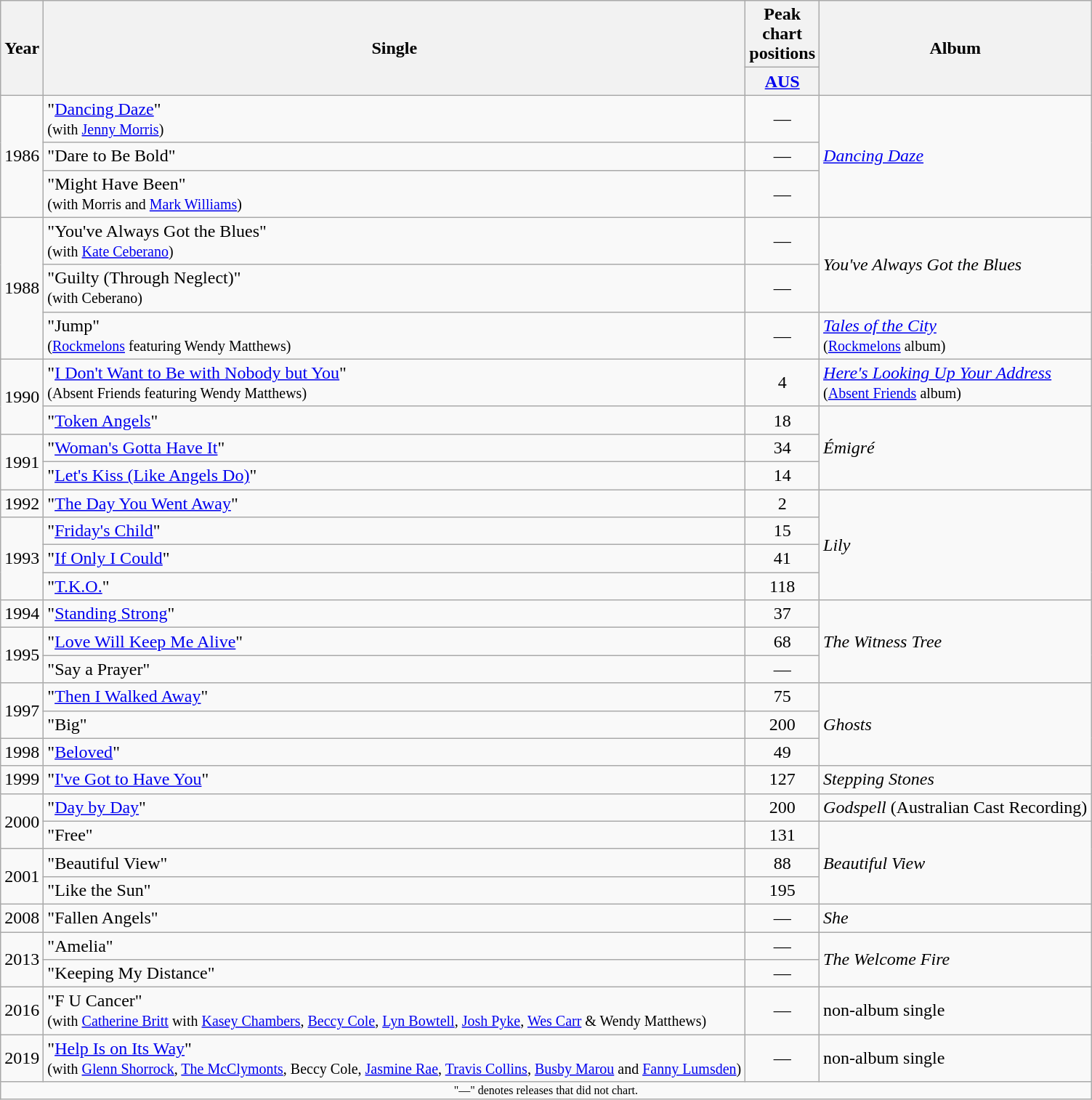<table class="wikitable">
<tr>
<th rowspan="2">Year</th>
<th rowspan="2">Single</th>
<th colspan="1">Peak chart positions</th>
<th rowspan="2">Album</th>
</tr>
<tr>
<th style="width:3em"><a href='#'>AUS</a><br></th>
</tr>
<tr>
<td rowspan="3">1986</td>
<td align="left">"<a href='#'>Dancing Daze</a>"<br><small>(with <a href='#'>Jenny Morris</a>)</small></td>
<td align="center">—</td>
<td rowspan="3"><em><a href='#'>Dancing Daze</a></em></td>
</tr>
<tr>
<td align="left">"Dare to Be Bold"</td>
<td align="center">—</td>
</tr>
<tr>
<td align="left">"Might Have Been"<br><small>(with Morris and <a href='#'>Mark Williams</a>)</small></td>
<td align="center">—</td>
</tr>
<tr>
<td rowspan="3">1988</td>
<td align="left">"You've Always Got the Blues"<br><small>(with <a href='#'>Kate Ceberano</a>)</small></td>
<td align="center">—</td>
<td rowspan="2"><em>You've Always Got the Blues</em></td>
</tr>
<tr>
<td align="left">"Guilty (Through Neglect)"<br><small>(with Ceberano)</small></td>
<td align="center">—</td>
</tr>
<tr>
<td align="left">"Jump"<br><small>(<a href='#'>Rockmelons</a> featuring Wendy Matthews)</small></td>
<td align="center">—</td>
<td><em><a href='#'>Tales of the City</a></em> <br> <small>(<a href='#'>Rockmelons</a> album)</small></td>
</tr>
<tr>
<td align="center" rowspan=2>1990</td>
<td align="left">"<a href='#'>I Don't Want to Be with Nobody but You</a>"<br><small>(Absent Friends featuring Wendy Matthews)</small></td>
<td align="center">4</td>
<td><em><a href='#'>Here's Looking Up Your Address</a></em><br> <small>(<a href='#'>Absent Friends</a> album)</small></td>
</tr>
<tr>
<td align="left">"<a href='#'>Token Angels</a>"</td>
<td align="center">18</td>
<td rowspan=3><em>Émigré</em></td>
</tr>
<tr>
<td align="center" rowspan=2>1991</td>
<td align="left">"<a href='#'>Woman's Gotta Have It</a>"</td>
<td align="center">34</td>
</tr>
<tr>
<td align="left">"<a href='#'>Let's Kiss (Like Angels Do)</a>"</td>
<td align="center">14</td>
</tr>
<tr>
<td>1992</td>
<td align="left">"<a href='#'>The Day You Went Away</a>"</td>
<td align="center">2</td>
<td rowspan=4><em>Lily</em></td>
</tr>
<tr>
<td align="center" rowspan=3>1993</td>
<td align="left">"<a href='#'>Friday's Child</a>"</td>
<td align="center">15</td>
</tr>
<tr>
<td align="left">"<a href='#'>If Only I Could</a>"</td>
<td align="center">41</td>
</tr>
<tr>
<td align="left">"<a href='#'>T.K.O.</a>"</td>
<td align="center">118</td>
</tr>
<tr>
<td>1994</td>
<td align="left">"<a href='#'>Standing Strong</a>"</td>
<td align="center">37</td>
<td rowspan=3><em>The Witness Tree</em></td>
</tr>
<tr>
<td align="center" rowspan=2>1995</td>
<td align="left">"<a href='#'>Love Will Keep Me Alive</a>"</td>
<td align="center">68</td>
</tr>
<tr>
<td align="left">"Say a Prayer"</td>
<td align="center">—</td>
</tr>
<tr>
<td align="center" rowspan=2>1997</td>
<td align="left">"<a href='#'>Then I Walked Away</a>"</td>
<td align="center">75</td>
<td rowspan=3><em>Ghosts</em></td>
</tr>
<tr>
<td align="left">"Big"</td>
<td align="center">200</td>
</tr>
<tr>
<td>1998</td>
<td align="left">"<a href='#'>Beloved</a>"</td>
<td align="center">49</td>
</tr>
<tr>
<td>1999</td>
<td align="left">"<a href='#'>I've Got to Have You</a>"</td>
<td align="center">127</td>
<td><em>Stepping Stones</em></td>
</tr>
<tr>
<td rowspan=2>2000</td>
<td align="left">"<a href='#'>Day by Day</a>"</td>
<td align="center">200</td>
<td><em>Godspell</em> (Australian Cast Recording)</td>
</tr>
<tr>
<td align="left">"Free"</td>
<td align="center">131</td>
<td rowspan=3><em>Beautiful View</em></td>
</tr>
<tr>
<td align="center" rowspan=2>2001</td>
<td align="left">"Beautiful View"</td>
<td align="center">88</td>
</tr>
<tr>
<td align="left">"Like the Sun"</td>
<td align="center">195</td>
</tr>
<tr>
<td>2008</td>
<td align="left">"Fallen Angels"</td>
<td align="center">—</td>
<td><em>She</em></td>
</tr>
<tr>
<td rowspan=2>2013</td>
<td align="left">"Amelia"</td>
<td align="center">—</td>
<td rowspan=2><em>The Welcome Fire</em></td>
</tr>
<tr>
<td align="left">"Keeping My Distance"</td>
<td align="center">—</td>
</tr>
<tr>
<td>2016</td>
<td align="left">"F U Cancer"<br> <small>(with <a href='#'>Catherine Britt</a> with <a href='#'>Kasey Chambers</a>, <a href='#'>Beccy Cole</a>, <a href='#'>Lyn Bowtell</a>, <a href='#'>Josh Pyke</a>, <a href='#'>Wes Carr</a> & Wendy Matthews)</small></td>
<td align="center">—</td>
<td>non-album single</td>
</tr>
<tr>
<td>2019</td>
<td>"<a href='#'>Help Is on Its Way</a>"<br> <small>(with <a href='#'>Glenn Shorrock</a>, <a href='#'>The McClymonts</a>, Beccy Cole, <a href='#'>Jasmine Rae</a>, <a href='#'>Travis Collins</a>, <a href='#'>Busby Marou</a> and <a href='#'>Fanny Lumsden</a>)</small></td>
<td align="center">—</td>
<td>non-album single</td>
</tr>
<tr>
<td align="center" colspan="4" style="font-size: 8pt">"—" denotes releases that did not chart.</td>
</tr>
</table>
